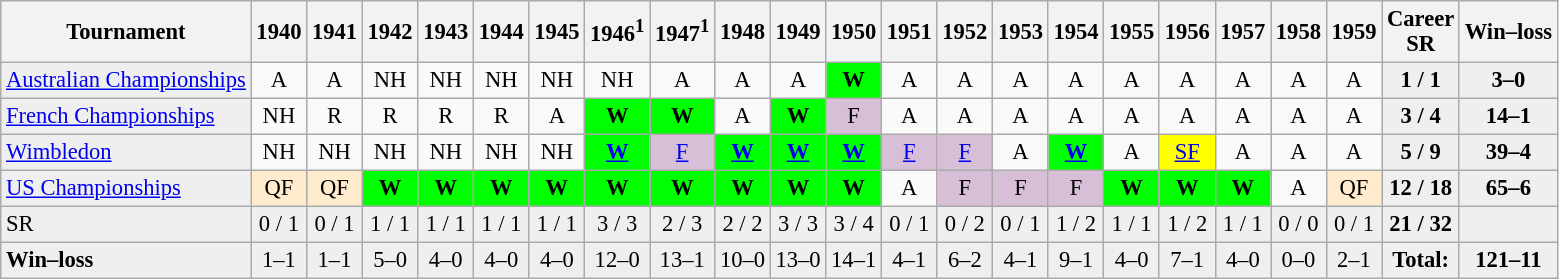<table class="nowrap wikitable" style=text-align:left;font-size:94%>
<tr bgcolor="#efefef">
<th>Tournament</th>
<th>1940</th>
<th>1941</th>
<th>1942</th>
<th>1943</th>
<th>1944</th>
<th>1945</th>
<th>1946<sup>1</sup></th>
<th>1947<sup>1</sup></th>
<th>1948</th>
<th>1949</th>
<th>1950</th>
<th>1951</th>
<th>1952</th>
<th>1953</th>
<th>1954</th>
<th>1955</th>
<th>1956</th>
<th>1957</th>
<th>1958</th>
<th>1959</th>
<th>Career<br>SR</th>
<th>Win–loss</th>
</tr>
<tr>
<td style="background:#EFEFEF;"><a href='#'>Australian Championships</a></td>
<td align="center">A</td>
<td align="center">A</td>
<td align="center">NH</td>
<td align="center">NH</td>
<td align="center">NH</td>
<td align="center">NH</td>
<td align="center">NH</td>
<td align="center">A</td>
<td align="center">A</td>
<td align="center">A</td>
<td align="center" style="background:#00ff00;"><strong>W</strong></td>
<td align="center">A</td>
<td align="center">A</td>
<td align="center">A</td>
<td align="center">A</td>
<td align="center">A</td>
<td align="center">A</td>
<td align="center">A</td>
<td align="center">A</td>
<td align="center">A</td>
<td align="center" style="background:#EFEFEF;"><strong>1 / 1</strong></td>
<td align="center" style="background:#EFEFEF;"><strong>3–0</strong></td>
</tr>
<tr>
<td style="background:#EFEFEF;"><a href='#'>French Championships</a></td>
<td align="center">NH</td>
<td align="center">R</td>
<td align="center">R</td>
<td align="center">R</td>
<td align="center">R</td>
<td align="center">A</td>
<td align="center" style="background:#00ff00;"><strong>W</strong></td>
<td align="center" style="background:#00ff00;"><strong>W</strong></td>
<td align="center">A</td>
<td align="center" style="background:#00ff00;"><strong>W</strong></td>
<td align="center" style="background:#D8BFD8;">F</td>
<td align="center">A</td>
<td align="center">A</td>
<td align="center">A</td>
<td align="center">A</td>
<td align="center">A</td>
<td align="center">A</td>
<td align="center">A</td>
<td align="center">A</td>
<td align="center">A</td>
<td align="center" style="background:#EFEFEF;"><strong>3 / 4</strong></td>
<td align="center" style="background:#EFEFEF;"><strong>14–1</strong></td>
</tr>
<tr>
<td style="background:#EFEFEF;"><a href='#'>Wimbledon</a></td>
<td align="center">NH</td>
<td align="center">NH</td>
<td align="center">NH</td>
<td align="center">NH</td>
<td align="center">NH</td>
<td align="center">NH</td>
<td align="center" style="background:#00ff00;"><strong><a href='#'>W</a></strong></td>
<td align="center" style="background:#D8BFD8;"><a href='#'>F</a></td>
<td align="center" style="background:#00ff00;"><strong><a href='#'>W</a></strong></td>
<td align="center" style="background:#00ff00;"><strong><a href='#'>W</a></strong></td>
<td align="center" style="background:#00ff00;"><strong><a href='#'>W</a></strong></td>
<td align="center" style="background:#D8BFD8;"><a href='#'>F</a></td>
<td align="center" style="background:#D8BFD8;"><a href='#'>F</a></td>
<td align="center">A</td>
<td align="center" style="background:#00ff00;"><strong><a href='#'>W</a></strong></td>
<td align="center">A</td>
<td align="center" style="background:yellow;"><a href='#'>SF</a></td>
<td align="center">A</td>
<td align="center">A</td>
<td align="center">A</td>
<td align="center" style="background:#EFEFEF;"><strong>5 / 9</strong></td>
<td align="center" style="background:#EFEFEF;"><strong>39–4</strong></td>
</tr>
<tr>
<td style="background:#EFEFEF;"><a href='#'>US Championships</a></td>
<td align="center" style="background:#ffebcd;">QF</td>
<td align="center" style="background:#ffebcd;">QF</td>
<td align="center" style="background:#00ff00;"><strong>W</strong></td>
<td align="center" style="background:#00ff00;"><strong>W</strong></td>
<td align="center" style="background:#00ff00;"><strong>W</strong></td>
<td align="center" style="background:#00ff00;"><strong>W</strong></td>
<td align="center" style="background:#00ff00;"><strong>W</strong></td>
<td align="center" style="background:#00ff00;"><strong>W</strong></td>
<td align="center" style="background:#00ff00;"><strong>W</strong></td>
<td align="center" style="background:#00ff00;"><strong>W</strong></td>
<td align="center" style="background:#00ff00;"><strong>W</strong></td>
<td align="center">A</td>
<td align="center" style="background:#D8BFD8;">F</td>
<td align="center" style="background:#D8BFD8;">F</td>
<td align="center" style="background:#D8BFD8;">F</td>
<td align="center" style="background:#00ff00;"><strong>W</strong></td>
<td align="center" style="background:#00ff00;"><strong>W</strong></td>
<td align="center" style="background:#00ff00;"><strong>W</strong></td>
<td align="center">A</td>
<td align="center" style="background:#ffebcd;">QF</td>
<td align="center" style="background:#EFEFEF;"><strong>12 / 18</strong></td>
<td align="center" style="background:#EFEFEF;"><strong>65–6</strong></td>
</tr>
<tr>
<td style="background:#EFEFEF;">SR</td>
<td align="center" style="background:#EFEFEF;">0 / 1</td>
<td align="center" style="background:#EFEFEF;">0 / 1</td>
<td align="center" style="background:#EFEFEF;">1 / 1</td>
<td align="center" style="background:#EFEFEF;">1 / 1</td>
<td align="center" style="background:#EFEFEF;">1 / 1</td>
<td align="center" style="background:#EFEFEF;">1 / 1</td>
<td align="center" style="background:#EFEFEF;">3 / 3</td>
<td align="center" style="background:#EFEFEF;">2 / 3</td>
<td align="center" style="background:#EFEFEF;">2 / 2</td>
<td align="center" style="background:#EFEFEF;">3 / 3</td>
<td align="center" style="background:#EFEFEF;">3 / 4</td>
<td align="center" style="background:#EFEFEF;">0 / 1</td>
<td align="center" style="background:#EFEFEF;">0 / 2</td>
<td align="center" style="background:#EFEFEF;">0 / 1</td>
<td align="center" style="background:#EFEFEF;">1 / 2</td>
<td align="center" style="background:#EFEFEF;">1 / 1</td>
<td align="center" style="background:#EFEFEF;">1 / 2</td>
<td align="center" style="background:#EFEFEF;">1 / 1</td>
<td align="center" style="background:#EFEFEF;">0 / 0</td>
<td align="center" style="background:#EFEFEF;">0 / 1</td>
<td align="center" style="background:#EFEFEF;"><strong>21 / 32</strong></td>
<td align="center" style="background:#EFEFEF;"></td>
</tr>
<tr>
<td style="background:#EFEFEF;"><strong>Win–loss</strong></td>
<td align="center" style="background:#EFEFEF;">1–1</td>
<td align="center" style="background:#EFEFEF;">1–1</td>
<td align="center" style="background:#EFEFEF;">5–0</td>
<td align="center" style="background:#EFEFEF;">4–0</td>
<td align="center" style="background:#EFEFEF;">4–0</td>
<td align="center" style="background:#EFEFEF;">4–0</td>
<td align="center" style="background:#EFEFEF;">12–0</td>
<td align="center" style="background:#EFEFEF;">13–1</td>
<td align="center" style="background:#EFEFEF;">10–0</td>
<td align="center" style="background:#EFEFEF;">13–0</td>
<td align="center" style="background:#EFEFEF;">14–1</td>
<td align="center" style="background:#EFEFEF;">4–1</td>
<td align="center" style="background:#EFEFEF;">6–2</td>
<td align="center" style="background:#EFEFEF;">4–1</td>
<td align="center" style="background:#EFEFEF;">9–1</td>
<td align="center" style="background:#EFEFEF;">4–0</td>
<td align="center" style="background:#EFEFEF;">7–1</td>
<td align="center" style="background:#EFEFEF;">4–0</td>
<td align="center" style="background:#EFEFEF;">0–0</td>
<td align="center" style="background:#EFEFEF;">2–1</td>
<td align="center" style="background:#EFEFEF;"><strong>Total:</strong></td>
<td align="center" style="background:#EFEFEF;"><strong>121–11</strong></td>
</tr>
</table>
